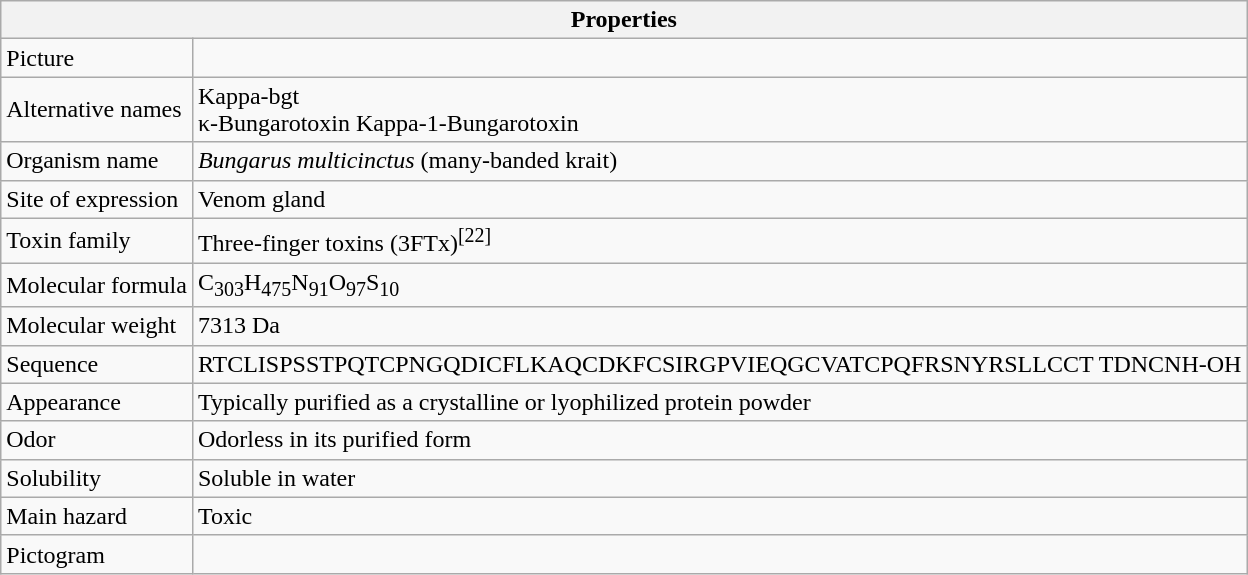<table class="wikitable">
<tr>
<th colspan="2">Properties</th>
</tr>
<tr>
<td>Picture</td>
<td></td>
</tr>
<tr>
<td>Alternative names</td>
<td>Kappa-bgt<br>κ-Bungarotoxin
Kappa-1-Bungarotoxin</td>
</tr>
<tr>
<td>Organism name</td>
<td><em>Bungarus multicinctus</em> (many-banded krait)</td>
</tr>
<tr>
<td>Site of expression</td>
<td>Venom gland</td>
</tr>
<tr>
<td>Toxin family</td>
<td>Three-finger toxins (3FTx)<sup>[22]</sup></td>
</tr>
<tr>
<td>Molecular formula</td>
<td>C<sub>303</sub>H<sub>475</sub>N<sub>91</sub>O<sub>97</sub>S<sub>10</sub></td>
</tr>
<tr>
<td>Molecular weight</td>
<td>7313 Da</td>
</tr>
<tr>
<td>Sequence</td>
<td>RTCLISPSSTPQTCPNGQDICFLKAQCDKFCSIRGPVIEQGCVATCPQFRSNYRSLLCCT TDNCNH-OH</td>
</tr>
<tr>
<td>Appearance</td>
<td>Typically purified as a crystalline or lyophilized protein powder</td>
</tr>
<tr>
<td>Odor</td>
<td>Odorless in its purified form</td>
</tr>
<tr>
<td>Solubility</td>
<td>Soluble in water</td>
</tr>
<tr>
<td>Main hazard</td>
<td>Toxic</td>
</tr>
<tr>
<td>Pictogram</td>
<td></td>
</tr>
</table>
